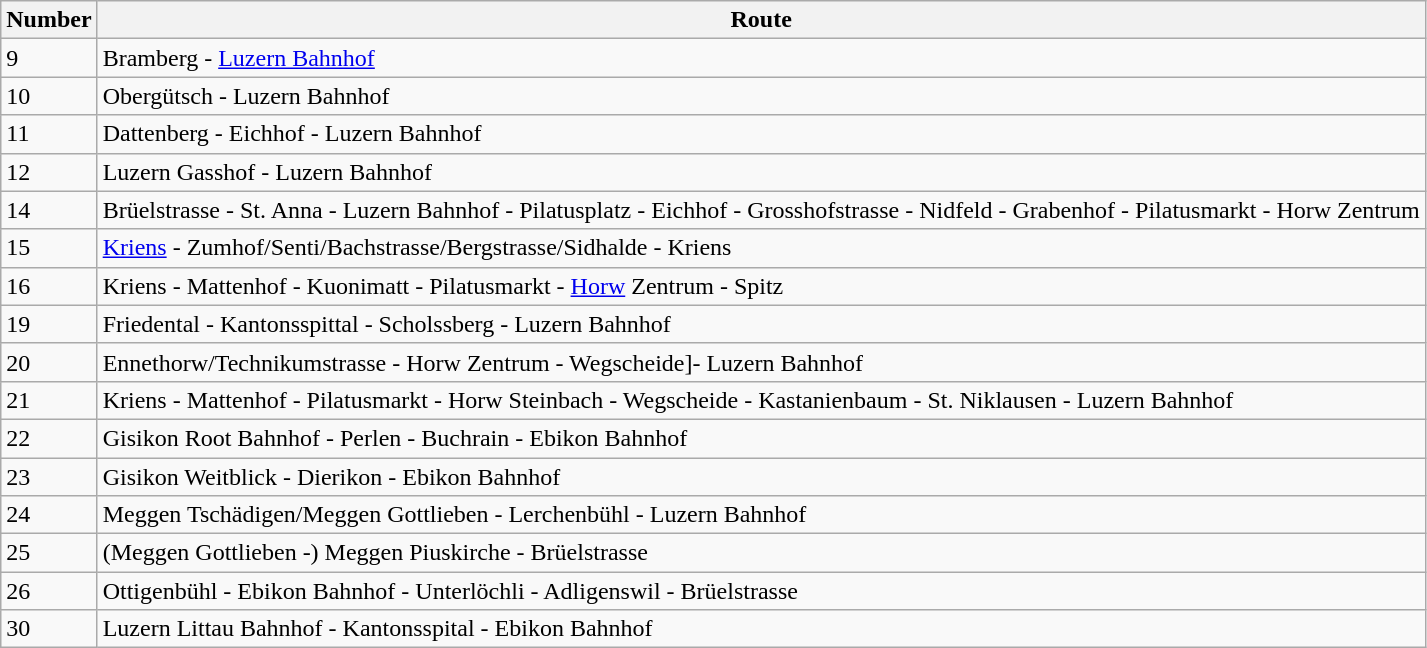<table class="wikitable">
<tr>
<th>Number</th>
<th>Route</th>
</tr>
<tr>
<td>9</td>
<td>Bramberg - <a href='#'>Luzern Bahnhof</a></td>
</tr>
<tr>
<td>10</td>
<td>Obergütsch - Luzern Bahnhof</td>
</tr>
<tr>
<td>11</td>
<td>Dattenberg - Eichhof - Luzern Bahnhof</td>
</tr>
<tr>
<td>12</td>
<td>Luzern Gasshof - Luzern Bahnhof</td>
</tr>
<tr>
<td>14</td>
<td>Brüelstrasse - St. Anna - Luzern Bahnhof - Pilatusplatz - Eichhof - Grosshofstrasse - Nidfeld - Grabenhof - Pilatusmarkt - Horw Zentrum</td>
</tr>
<tr>
<td>15</td>
<td><a href='#'>Kriens</a> - Zumhof/Senti/Bachstrasse/Bergstrasse/Sidhalde - Kriens</td>
</tr>
<tr>
<td>16</td>
<td>Kriens - Mattenhof - Kuonimatt - Pilatusmarkt - <a href='#'>Horw</a> Zentrum - Spitz</td>
</tr>
<tr>
<td>19</td>
<td>Friedental - Kantonsspittal - Scholssberg - Luzern Bahnhof</td>
</tr>
<tr>
<td>20</td>
<td>Ennethorw/Technikumstrasse - Horw Zentrum - Wegscheide]- Luzern Bahnhof</td>
</tr>
<tr>
<td>21</td>
<td>Kriens - Mattenhof - Pilatusmarkt - Horw Steinbach - Wegscheide - Kastanienbaum - St. Niklausen - Luzern Bahnhof</td>
</tr>
<tr>
<td>22</td>
<td>Gisikon Root Bahnhof - Perlen - Buchrain - Ebikon Bahnhof</td>
</tr>
<tr>
<td>23</td>
<td>Gisikon Weitblick - Dierikon - Ebikon Bahnhof</td>
</tr>
<tr>
<td>24</td>
<td>Meggen Tschädigen/Meggen Gottlieben - Lerchenbühl - Luzern Bahnhof</td>
</tr>
<tr>
<td>25</td>
<td>(Meggen Gottlieben -) Meggen Piuskirche - Brüelstrasse</td>
</tr>
<tr>
<td>26</td>
<td>Ottigenbühl - Ebikon Bahnhof - Unterlöchli - Adligenswil - Brüelstrasse</td>
</tr>
<tr>
<td>30</td>
<td>Luzern Littau Bahnhof - Kantonsspital - Ebikon Bahnhof</td>
</tr>
</table>
